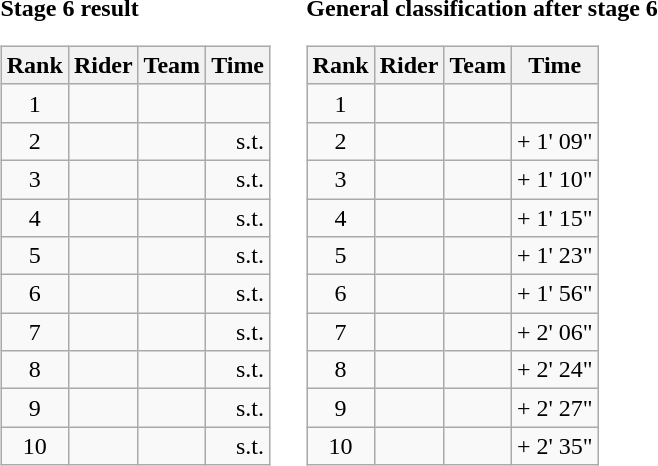<table>
<tr>
<td><strong>Stage 6 result</strong><br><table class="wikitable">
<tr>
<th scope="col">Rank</th>
<th scope="col">Rider</th>
<th scope="col">Team</th>
<th scope="col">Time</th>
</tr>
<tr>
<td style="text-align:center;">1</td>
<td></td>
<td></td>
<td style="text-align:right;"></td>
</tr>
<tr>
<td style="text-align:center;">2</td>
<td></td>
<td></td>
<td style="text-align:right;">s.t.</td>
</tr>
<tr>
<td style="text-align:center;">3</td>
<td></td>
<td></td>
<td style="text-align:right;">s.t.</td>
</tr>
<tr>
<td style="text-align:center;">4</td>
<td></td>
<td></td>
<td style="text-align:right;">s.t.</td>
</tr>
<tr>
<td style="text-align:center;">5</td>
<td></td>
<td></td>
<td style="text-align:right;">s.t.</td>
</tr>
<tr>
<td style="text-align:center;">6</td>
<td></td>
<td></td>
<td style="text-align:right;">s.t.</td>
</tr>
<tr>
<td style="text-align:center;">7</td>
<td></td>
<td></td>
<td style="text-align:right;">s.t.</td>
</tr>
<tr>
<td style="text-align:center;">8</td>
<td></td>
<td></td>
<td style="text-align:right;">s.t.</td>
</tr>
<tr>
<td style="text-align:center;">9</td>
<td></td>
<td></td>
<td style="text-align:right;">s.t.</td>
</tr>
<tr>
<td style="text-align:center;">10</td>
<td></td>
<td></td>
<td style="text-align:right;">s.t.</td>
</tr>
</table>
</td>
<td></td>
<td><strong>General classification after stage 6</strong><br><table class="wikitable">
<tr>
<th scope="col">Rank</th>
<th scope="col">Rider</th>
<th scope="col">Team</th>
<th scope="col">Time</th>
</tr>
<tr>
<td style="text-align:center;">1</td>
<td></td>
<td></td>
<td style="text-align:right;"></td>
</tr>
<tr>
<td style="text-align:center;">2</td>
<td></td>
<td></td>
<td style="text-align:right;">+ 1' 09"</td>
</tr>
<tr>
<td style="text-align:center;">3</td>
<td></td>
<td></td>
<td style="text-align:right;">+ 1' 10"</td>
</tr>
<tr>
<td style="text-align:center;">4</td>
<td></td>
<td></td>
<td style="text-align:right;">+ 1' 15"</td>
</tr>
<tr>
<td style="text-align:center;">5</td>
<td></td>
<td></td>
<td style="text-align:right;">+ 1' 23"</td>
</tr>
<tr>
<td style="text-align:center;">6</td>
<td></td>
<td></td>
<td style="text-align:right;">+ 1' 56"</td>
</tr>
<tr>
<td style="text-align:center;">7</td>
<td></td>
<td></td>
<td style="text-align:right;">+ 2' 06"</td>
</tr>
<tr>
<td style="text-align:center;">8</td>
<td></td>
<td></td>
<td style="text-align:right;">+ 2' 24"</td>
</tr>
<tr>
<td style="text-align:center;">9</td>
<td></td>
<td></td>
<td style="text-align:right;">+ 2' 27"</td>
</tr>
<tr>
<td style="text-align:center;">10</td>
<td></td>
<td></td>
<td style="text-align:right;">+ 2' 35"</td>
</tr>
</table>
</td>
</tr>
</table>
